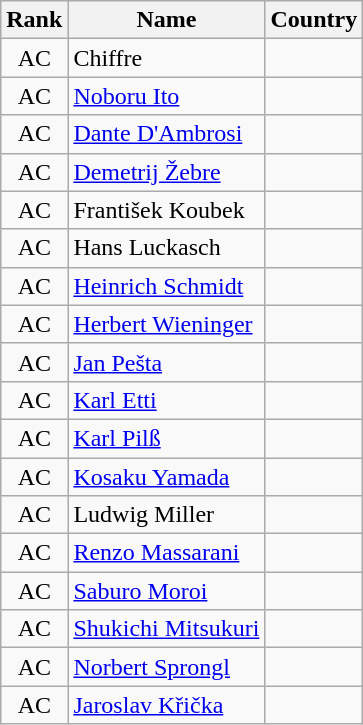<table class="wikitable sortable" style="text-align:center">
<tr>
<th>Rank</th>
<th>Name</th>
<th>Country</th>
</tr>
<tr>
<td>AC</td>
<td align="left">Chiffre</td>
<td align="left"></td>
</tr>
<tr>
<td>AC</td>
<td align="left"><a href='#'>Noboru Ito</a></td>
<td align="left"></td>
</tr>
<tr>
<td>AC</td>
<td align="left"><a href='#'>Dante D'Ambrosi</a></td>
<td align="left"></td>
</tr>
<tr>
<td>AC</td>
<td align="left"><a href='#'>Demetrij Žebre</a></td>
<td align="left"></td>
</tr>
<tr>
<td>AC</td>
<td align="left">František Koubek</td>
<td align="left"></td>
</tr>
<tr>
<td>AC</td>
<td align="left">Hans Luckasch</td>
<td align="left"></td>
</tr>
<tr>
<td>AC</td>
<td align="left"><a href='#'>Heinrich Schmidt</a></td>
<td align="left"></td>
</tr>
<tr>
<td>AC</td>
<td align="left"><a href='#'>Herbert Wieninger</a></td>
<td align="left"></td>
</tr>
<tr>
<td>AC</td>
<td align="left"><a href='#'>Jan Pešta</a></td>
<td align="left"></td>
</tr>
<tr>
<td>AC</td>
<td align="left"><a href='#'>Karl Etti</a></td>
<td align="left"></td>
</tr>
<tr>
<td>AC</td>
<td align="left"><a href='#'>Karl Pilß</a></td>
<td align="left"></td>
</tr>
<tr>
<td>AC</td>
<td align="left"><a href='#'>Kosaku Yamada</a></td>
<td align="left"></td>
</tr>
<tr>
<td>AC</td>
<td align="left">Ludwig Miller</td>
<td align="left"></td>
</tr>
<tr>
<td>AC</td>
<td align="left"><a href='#'>Renzo Massarani</a></td>
<td align="left"></td>
</tr>
<tr>
<td>AC</td>
<td align="left"><a href='#'>Saburo Moroi</a></td>
<td align="left"></td>
</tr>
<tr>
<td>AC</td>
<td align="left"><a href='#'>Shukichi Mitsukuri</a></td>
<td align="left"></td>
</tr>
<tr>
<td>AC</td>
<td align="left"><a href='#'>Norbert Sprongl</a></td>
<td align="left"></td>
</tr>
<tr>
<td>AC</td>
<td align="left"><a href='#'>Jaroslav Křička</a></td>
<td align="left"></td>
</tr>
</table>
